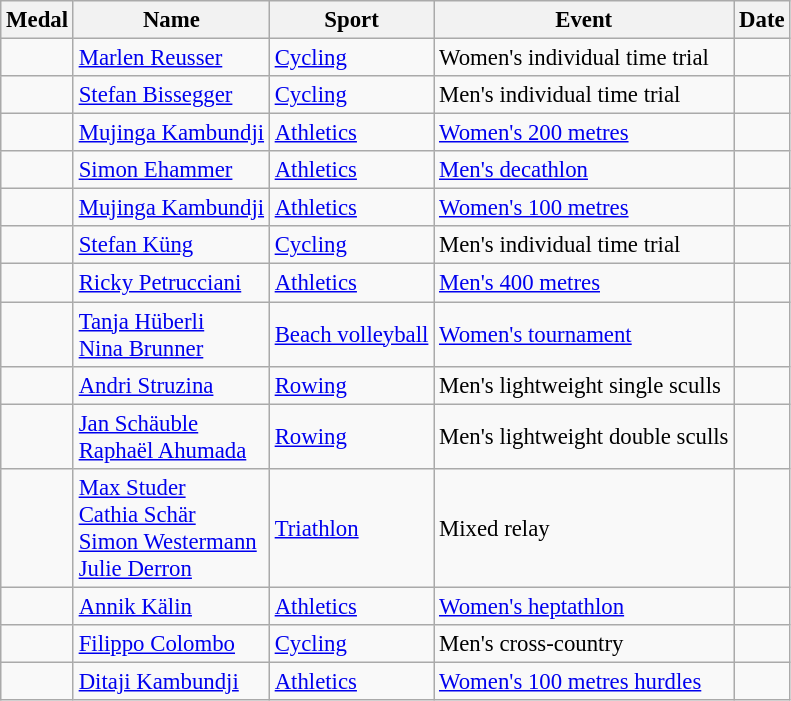<table class="wikitable sortable" style="font-size: 95%;">
<tr>
<th>Medal</th>
<th>Name</th>
<th>Sport</th>
<th>Event</th>
<th>Date</th>
</tr>
<tr>
<td></td>
<td><a href='#'>Marlen Reusser</a></td>
<td><a href='#'>Cycling</a></td>
<td>Women's individual time trial</td>
<td></td>
</tr>
<tr>
<td></td>
<td><a href='#'>Stefan Bissegger</a></td>
<td><a href='#'>Cycling</a></td>
<td>Men's individual time trial</td>
<td></td>
</tr>
<tr>
<td></td>
<td><a href='#'>Mujinga Kambundji</a></td>
<td><a href='#'>Athletics</a></td>
<td><a href='#'>Women's 200 metres</a></td>
<td></td>
</tr>
<tr>
<td></td>
<td><a href='#'>Simon Ehammer</a></td>
<td><a href='#'>Athletics</a></td>
<td><a href='#'>Men's decathlon</a></td>
<td></td>
</tr>
<tr>
<td></td>
<td><a href='#'>Mujinga Kambundji</a></td>
<td><a href='#'>Athletics</a></td>
<td><a href='#'>Women's 100 metres</a></td>
<td></td>
</tr>
<tr>
<td></td>
<td><a href='#'>Stefan Küng</a></td>
<td><a href='#'>Cycling</a></td>
<td>Men's individual time trial</td>
<td></td>
</tr>
<tr>
<td></td>
<td><a href='#'>Ricky Petrucciani</a></td>
<td><a href='#'>Athletics</a></td>
<td><a href='#'>Men's 400 metres</a></td>
<td></td>
</tr>
<tr>
<td></td>
<td><a href='#'>Tanja Hüberli</a><br><a href='#'>Nina Brunner</a></td>
<td><a href='#'>Beach volleyball</a></td>
<td><a href='#'>Women's tournament</a></td>
<td></td>
</tr>
<tr>
<td></td>
<td><a href='#'>Andri Struzina</a></td>
<td><a href='#'>Rowing</a></td>
<td>Men's lightweight single sculls</td>
<td></td>
</tr>
<tr>
<td></td>
<td><a href='#'>Jan Schäuble</a><br><a href='#'>Raphaël Ahumada</a></td>
<td><a href='#'>Rowing</a></td>
<td>Men's lightweight double sculls</td>
<td></td>
</tr>
<tr>
<td></td>
<td><a href='#'>Max Studer</a><br><a href='#'>Cathia Schär</a><br><a href='#'>Simon Westermann</a><br><a href='#'>Julie Derron</a></td>
<td><a href='#'>Triathlon</a></td>
<td>Mixed relay</td>
<td></td>
</tr>
<tr>
<td></td>
<td><a href='#'>Annik Kälin</a></td>
<td><a href='#'>Athletics</a></td>
<td><a href='#'>Women's heptathlon</a></td>
<td></td>
</tr>
<tr>
<td></td>
<td><a href='#'>Filippo Colombo</a></td>
<td><a href='#'>Cycling</a></td>
<td>Men's cross-country</td>
<td></td>
</tr>
<tr>
<td></td>
<td><a href='#'>Ditaji Kambundji </a></td>
<td><a href='#'>Athletics</a></td>
<td><a href='#'>Women's 100 metres hurdles</a></td>
<td></td>
</tr>
</table>
